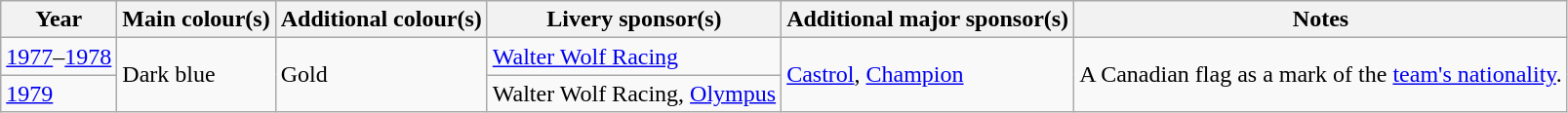<table class="wikitable">
<tr>
<th>Year</th>
<th>Main colour(s)</th>
<th>Additional colour(s)</th>
<th>Livery sponsor(s)</th>
<th>Additional major sponsor(s)</th>
<th>Notes</th>
</tr>
<tr>
<td><a href='#'>1977</a>–<a href='#'>1978</a></td>
<td rowspan=2>Dark blue</td>
<td rowspan=2>Gold</td>
<td><a href='#'>Walter Wolf Racing</a></td>
<td rowspan=2><a href='#'>Castrol</a>, <a href='#'>Champion</a></td>
<td rowspan=2>A Canadian flag as a mark of the <a href='#'>team's nationality</a>.</td>
</tr>
<tr>
<td><a href='#'>1979</a></td>
<td>Walter Wolf Racing, <a href='#'>Olympus</a></td>
</tr>
</table>
